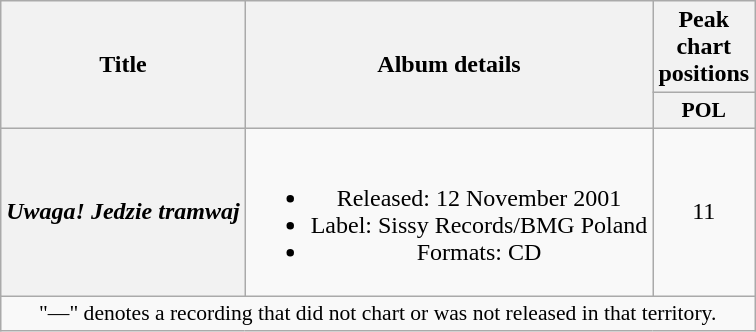<table class="wikitable plainrowheaders" style="text-align:center;">
<tr>
<th scope="col" rowspan="2">Title</th>
<th scope="col" rowspan="2">Album details</th>
<th scope="col" colspan="1">Peak chart positions</th>
</tr>
<tr>
<th scope="col" style="width:3em;font-size:90%;">POL<br></th>
</tr>
<tr>
<th scope="row"><em>Uwaga! Jedzie tramwaj</em></th>
<td><br><ul><li>Released: 12 November 2001</li><li>Label: Sissy Records/BMG Poland</li><li>Formats: CD</li></ul></td>
<td>11</td>
</tr>
<tr>
<td colspan="20" style="font-size:90%">"—" denotes a recording that did not chart or was not released in that territory.</td>
</tr>
</table>
